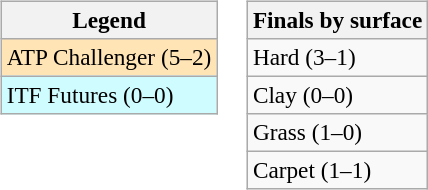<table>
<tr valign=top>
<td><br><table class=wikitable style=font-size:97%>
<tr>
<th>Legend</th>
</tr>
<tr bgcolor=moccasin>
<td>ATP Challenger (5–2)</td>
</tr>
<tr bgcolor=cffcff>
<td>ITF Futures (0–0)</td>
</tr>
</table>
</td>
<td><br><table class=wikitable style=font-size:97%>
<tr>
<th>Finals by surface</th>
</tr>
<tr>
<td>Hard (3–1)</td>
</tr>
<tr>
<td>Clay (0–0)</td>
</tr>
<tr>
<td>Grass (1–0)</td>
</tr>
<tr>
<td>Carpet (1–1)</td>
</tr>
</table>
</td>
</tr>
</table>
